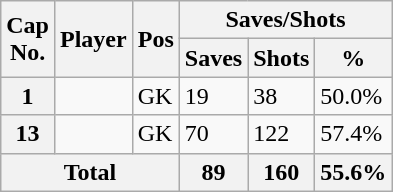<table class="wikitable sortable sticky-header-multi defaultcenter col2left" style="font-size: 100%; margin-left: 1em;">
<tr>
<th scope="col" rowspan="2">Cap<br>No.</th>
<th scope="col" rowspan="2">Player</th>
<th scope="col" rowspan="2">Pos</th>
<th scope="colgroup" colspan="3">Saves/Shots</th>
</tr>
<tr>
<th scope="col">Saves</th>
<th scope="col">Shots</th>
<th scope="col">%</th>
</tr>
<tr>
<th scope="row">1</th>
<td></td>
<td>GK</td>
<td>19</td>
<td>38</td>
<td>50.0%</td>
</tr>
<tr>
<th scope="row">13</th>
<td></td>
<td>GK</td>
<td>70</td>
<td>122</td>
<td>57.4%</td>
</tr>
<tr class="sortbottom">
<th colspan="3">Total</th>
<th>89</th>
<th>160</th>
<th>55.6%</th>
</tr>
</table>
